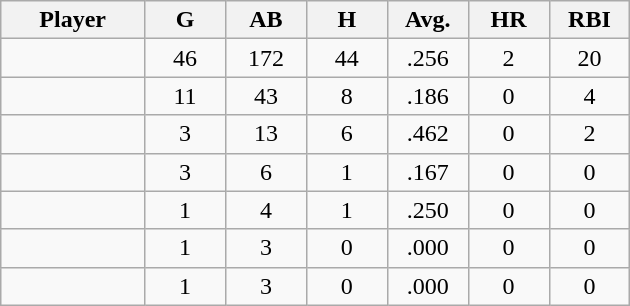<table class="wikitable sortable">
<tr>
<th bgcolor="#DDDDFF" width="16%">Player</th>
<th bgcolor="#DDDDFF" width="9%">G</th>
<th bgcolor="#DDDDFF" width="9%">AB</th>
<th bgcolor="#DDDDFF" width="9%">H</th>
<th bgcolor="#DDDDFF" width="9%">Avg.</th>
<th bgcolor="#DDDDFF" width="9%">HR</th>
<th bgcolor="#DDDDFF" width="9%">RBI</th>
</tr>
<tr align="center">
<td></td>
<td>46</td>
<td>172</td>
<td>44</td>
<td>.256</td>
<td>2</td>
<td>20</td>
</tr>
<tr align="center">
<td></td>
<td>11</td>
<td>43</td>
<td>8</td>
<td>.186</td>
<td>0</td>
<td>4</td>
</tr>
<tr align="center">
<td></td>
<td>3</td>
<td>13</td>
<td>6</td>
<td>.462</td>
<td>0</td>
<td>2</td>
</tr>
<tr align="center">
<td></td>
<td>3</td>
<td>6</td>
<td>1</td>
<td>.167</td>
<td>0</td>
<td>0</td>
</tr>
<tr align="center">
<td></td>
<td>1</td>
<td>4</td>
<td>1</td>
<td>.250</td>
<td>0</td>
<td>0</td>
</tr>
<tr align="center">
<td></td>
<td>1</td>
<td>3</td>
<td>0</td>
<td>.000</td>
<td>0</td>
<td>0</td>
</tr>
<tr align="center">
<td></td>
<td>1</td>
<td>3</td>
<td>0</td>
<td>.000</td>
<td>0</td>
<td>0</td>
</tr>
</table>
